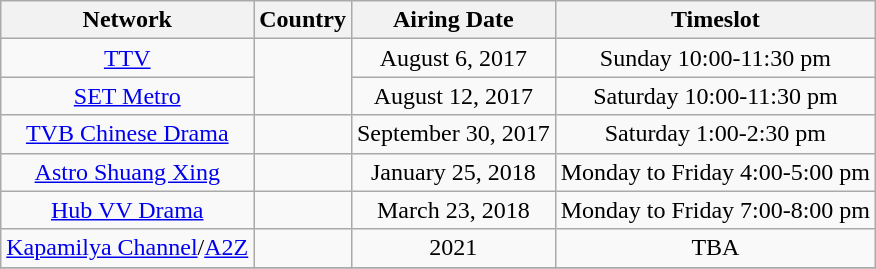<table class="wikitable"  style="text-align:center">
<tr>
<th>Network</th>
<th>Country</th>
<th>Airing Date</th>
<th>Timeslot</th>
</tr>
<tr>
<td><a href='#'>TTV</a></td>
<td rowspan=2></td>
<td>August 6, 2017</td>
<td>Sunday 10:00-11:30 pm</td>
</tr>
<tr>
<td><a href='#'>SET Metro</a></td>
<td>August 12, 2017</td>
<td>Saturday 10:00-11:30 pm</td>
</tr>
<tr>
<td><a href='#'>TVB Chinese Drama</a></td>
<td></td>
<td>September 30, 2017</td>
<td>Saturday 1:00-2:30 pm</td>
</tr>
<tr>
<td><a href='#'>Astro Shuang Xing</a></td>
<td></td>
<td>January 25, 2018</td>
<td>Monday to Friday 4:00-5:00 pm</td>
</tr>
<tr>
<td><a href='#'>Hub VV Drama</a></td>
<td></td>
<td>March 23, 2018</td>
<td>Monday to Friday 7:00-8:00 pm</td>
</tr>
<tr>
<td><a href='#'>Kapamilya Channel</a>/<a href='#'>A2Z</a></td>
<td></td>
<td>2021</td>
<td>TBA</td>
</tr>
<tr>
</tr>
</table>
